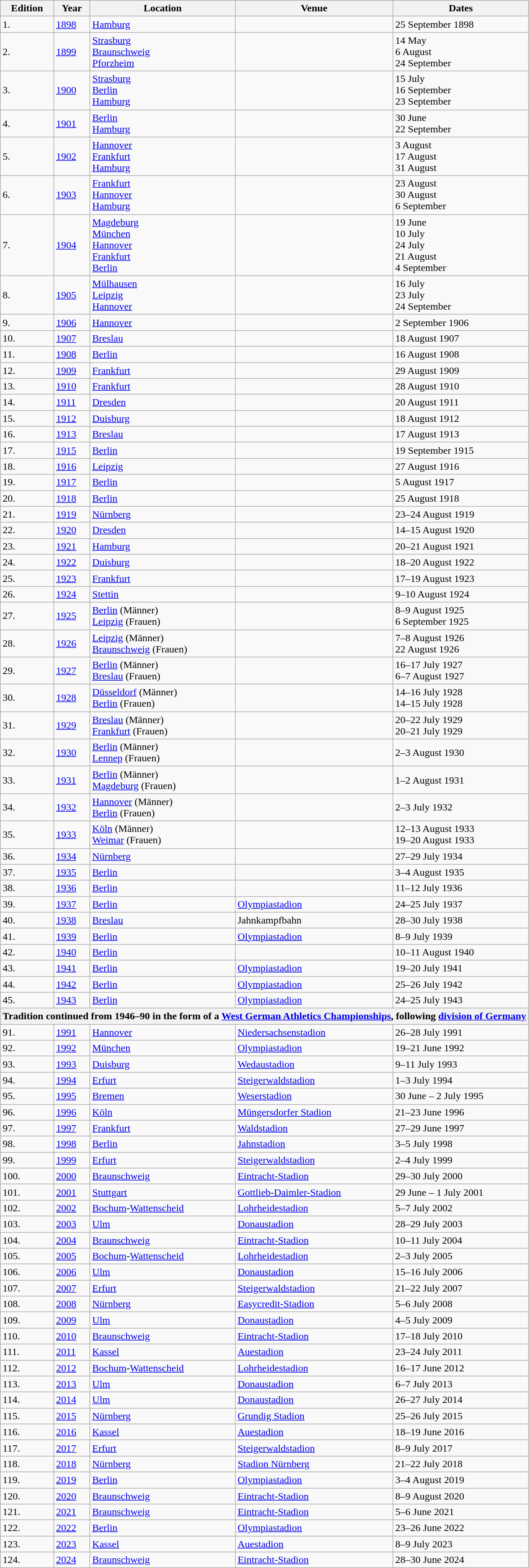<table class="wikitable sortable">
<tr>
<th>Edition</th>
<th>Year</th>
<th>Location</th>
<th>Venue</th>
<th class="unsortable">Dates</th>
</tr>
<tr>
<td>1.</td>
<td><a href='#'>1898</a></td>
<td><a href='#'>Hamburg</a></td>
<td></td>
<td>25 September 1898</td>
</tr>
<tr>
<td>2.</td>
<td><a href='#'>1899</a></td>
<td><a href='#'>Strasburg</a><br><a href='#'>Braunschweig</a><br><a href='#'>Pforzheim</a></td>
<td></td>
<td>14 May<br>6 August<br>24 September</td>
</tr>
<tr>
<td>3.</td>
<td><a href='#'>1900</a></td>
<td><a href='#'>Strasburg</a><br><a href='#'>Berlin</a><br><a href='#'>Hamburg</a></td>
<td></td>
<td>15 July<br>16 September<br>23 September</td>
</tr>
<tr>
<td>4.</td>
<td><a href='#'>1901</a></td>
<td><a href='#'>Berlin</a><br><a href='#'>Hamburg</a></td>
<td></td>
<td>30 June<br>22 September</td>
</tr>
<tr>
<td>5.</td>
<td><a href='#'>1902</a></td>
<td><a href='#'>Hannover</a><br><a href='#'>Frankfurt</a><br><a href='#'>Hamburg</a></td>
<td></td>
<td>3 August<br>17 August<br>31 August</td>
</tr>
<tr>
<td>6.</td>
<td><a href='#'>1903</a></td>
<td><a href='#'>Frankfurt</a><br><a href='#'>Hannover</a><br><a href='#'>Hamburg</a></td>
<td></td>
<td>23 August<br>30 August<br>6 September</td>
</tr>
<tr>
<td>7.</td>
<td><a href='#'>1904</a></td>
<td><a href='#'>Magdeburg</a><br><a href='#'>München</a><br><a href='#'>Hannover</a><br><a href='#'>Frankfurt</a><br><a href='#'>Berlin</a></td>
<td></td>
<td>19 June<br>10 July<br>24 July<br>21 August<br>4 September</td>
</tr>
<tr>
<td>8.</td>
<td><a href='#'>1905</a></td>
<td><a href='#'>Mülhausen</a><br><a href='#'>Leipzig</a><br><a href='#'>Hannover</a></td>
<td></td>
<td>16 July<br>23 July<br>24 September</td>
</tr>
<tr>
<td>9.</td>
<td><a href='#'>1906</a></td>
<td><a href='#'>Hannover</a></td>
<td></td>
<td>2 September 1906</td>
</tr>
<tr>
<td>10.</td>
<td><a href='#'>1907</a></td>
<td><a href='#'>Breslau</a></td>
<td></td>
<td>18 August 1907</td>
</tr>
<tr>
<td>11.</td>
<td><a href='#'>1908</a></td>
<td><a href='#'>Berlin</a></td>
<td></td>
<td>16 August 1908</td>
</tr>
<tr>
<td>12.</td>
<td><a href='#'>1909</a></td>
<td><a href='#'>Frankfurt</a></td>
<td></td>
<td>29 August 1909</td>
</tr>
<tr>
<td>13.</td>
<td><a href='#'>1910</a></td>
<td><a href='#'>Frankfurt</a></td>
<td></td>
<td>28 August 1910</td>
</tr>
<tr>
<td>14.</td>
<td><a href='#'>1911</a></td>
<td><a href='#'>Dresden</a></td>
<td></td>
<td>20 August 1911</td>
</tr>
<tr>
<td>15.</td>
<td><a href='#'>1912</a></td>
<td><a href='#'>Duisburg</a></td>
<td></td>
<td>18 August 1912</td>
</tr>
<tr>
<td>16.</td>
<td><a href='#'>1913</a></td>
<td><a href='#'>Breslau</a></td>
<td></td>
<td>17 August 1913</td>
</tr>
<tr>
<td>17.</td>
<td><a href='#'>1915</a></td>
<td><a href='#'>Berlin</a></td>
<td></td>
<td>19 September 1915</td>
</tr>
<tr>
<td>18.</td>
<td><a href='#'>1916</a></td>
<td><a href='#'>Leipzig</a></td>
<td></td>
<td>27 August 1916</td>
</tr>
<tr>
<td>19.</td>
<td><a href='#'>1917</a></td>
<td><a href='#'>Berlin</a></td>
<td></td>
<td>5 August 1917</td>
</tr>
<tr>
<td>20.</td>
<td><a href='#'>1918</a></td>
<td><a href='#'>Berlin</a></td>
<td></td>
<td>25 August 1918</td>
</tr>
<tr>
<td>21.</td>
<td><a href='#'>1919</a></td>
<td><a href='#'>Nürnberg</a></td>
<td></td>
<td>23–24 August 1919</td>
</tr>
<tr>
<td>22.</td>
<td><a href='#'>1920</a></td>
<td><a href='#'>Dresden</a></td>
<td></td>
<td>14–15 August 1920</td>
</tr>
<tr>
<td>23.</td>
<td><a href='#'>1921</a></td>
<td><a href='#'>Hamburg</a></td>
<td></td>
<td>20–21 August 1921</td>
</tr>
<tr>
<td>24.</td>
<td><a href='#'>1922</a></td>
<td><a href='#'>Duisburg</a></td>
<td></td>
<td>18–20 August 1922</td>
</tr>
<tr>
<td>25.</td>
<td><a href='#'>1923</a></td>
<td><a href='#'>Frankfurt</a></td>
<td></td>
<td>17–19 August 1923</td>
</tr>
<tr>
<td>26.</td>
<td><a href='#'>1924</a></td>
<td><a href='#'>Stettin</a></td>
<td></td>
<td>9–10 August 1924</td>
</tr>
<tr>
<td>27.</td>
<td><a href='#'>1925</a></td>
<td><a href='#'>Berlin</a> (Männer)<br><a href='#'>Leipzig</a> (Frauen)</td>
<td></td>
<td>8–9 August 1925<br>6 September 1925</td>
</tr>
<tr>
<td>28.</td>
<td><a href='#'>1926</a></td>
<td><a href='#'>Leipzig</a> (Männer)<br><a href='#'>Braunschweig</a> (Frauen)</td>
<td></td>
<td>7–8 August 1926<br>22 August 1926</td>
</tr>
<tr>
<td>29.</td>
<td><a href='#'>1927</a></td>
<td><a href='#'>Berlin</a> (Männer)<br><a href='#'>Breslau</a> (Frauen)</td>
<td></td>
<td>16–17 July 1927<br>6–7 August 1927</td>
</tr>
<tr>
<td>30.</td>
<td><a href='#'>1928</a></td>
<td><a href='#'>Düsseldorf</a> (Männer)<br><a href='#'>Berlin</a> (Frauen)</td>
<td></td>
<td>14–16 July 1928<br>14–15 July 1928</td>
</tr>
<tr>
<td>31.</td>
<td><a href='#'>1929</a></td>
<td><a href='#'>Breslau</a> (Männer)<br><a href='#'>Frankfurt</a> (Frauen)</td>
<td></td>
<td>20–22 July 1929<br>20–21 July 1929</td>
</tr>
<tr>
<td>32.</td>
<td><a href='#'>1930</a></td>
<td><a href='#'>Berlin</a> (Männer)<br><a href='#'>Lennep</a> (Frauen)</td>
<td></td>
<td>2–3 August 1930</td>
</tr>
<tr>
<td>33.</td>
<td><a href='#'>1931</a></td>
<td><a href='#'>Berlin</a> (Männer)<br><a href='#'>Magdeburg</a> (Frauen)</td>
<td></td>
<td>1–2 August 1931</td>
</tr>
<tr>
<td>34.</td>
<td><a href='#'>1932</a></td>
<td><a href='#'>Hannover</a> (Männer)<br><a href='#'>Berlin</a> (Frauen)</td>
<td></td>
<td>2–3 July 1932</td>
</tr>
<tr>
<td>35.</td>
<td><a href='#'>1933</a></td>
<td><a href='#'>Köln</a> (Männer)<br><a href='#'>Weimar</a> (Frauen)</td>
<td></td>
<td>12–13 August 1933<br>19–20 August 1933</td>
</tr>
<tr>
<td>36.</td>
<td><a href='#'>1934</a></td>
<td><a href='#'>Nürnberg</a></td>
<td></td>
<td>27–29 July 1934</td>
</tr>
<tr>
<td>37.</td>
<td><a href='#'>1935</a></td>
<td><a href='#'>Berlin</a></td>
<td></td>
<td>3–4 August 1935</td>
</tr>
<tr>
<td>38.</td>
<td><a href='#'>1936</a></td>
<td><a href='#'>Berlin</a></td>
<td></td>
<td>11–12 July 1936</td>
</tr>
<tr>
<td>39.</td>
<td><a href='#'>1937</a></td>
<td><a href='#'>Berlin</a></td>
<td><a href='#'>Olympiastadion</a></td>
<td>24–25 July 1937</td>
</tr>
<tr>
<td>40.</td>
<td><a href='#'>1938</a></td>
<td><a href='#'>Breslau</a></td>
<td>Jahnkampfbahn</td>
<td>28–30 July 1938</td>
</tr>
<tr>
<td>41.</td>
<td><a href='#'>1939</a></td>
<td><a href='#'>Berlin</a></td>
<td><a href='#'>Olympiastadion</a></td>
<td>8–9 July 1939</td>
</tr>
<tr>
<td>42.</td>
<td><a href='#'>1940</a></td>
<td><a href='#'>Berlin</a></td>
<td></td>
<td>10–11 August 1940</td>
</tr>
<tr>
<td>43.</td>
<td><a href='#'>1941</a></td>
<td><a href='#'>Berlin</a></td>
<td><a href='#'>Olympiastadion</a></td>
<td>19–20 July 1941</td>
</tr>
<tr>
<td>44.</td>
<td><a href='#'>1942</a></td>
<td><a href='#'>Berlin</a></td>
<td><a href='#'>Olympiastadion</a></td>
<td>25–26 July 1942</td>
</tr>
<tr>
<td>45.</td>
<td><a href='#'>1943</a></td>
<td><a href='#'>Berlin</a></td>
<td><a href='#'>Olympiastadion</a></td>
<td>24–25 July 1943</td>
</tr>
<tr>
<th colspan=5>Tradition continued from 1946–90 in the form of a <a href='#'>West German Athletics Championships</a>, following <a href='#'>division of Germany</a></th>
</tr>
<tr>
<td>91.</td>
<td><a href='#'>1991</a></td>
<td><a href='#'>Hannover</a></td>
<td><a href='#'>Niedersachsenstadion</a></td>
<td>26–28 July 1991</td>
</tr>
<tr>
<td>92.</td>
<td><a href='#'>1992</a></td>
<td><a href='#'>München</a></td>
<td><a href='#'>Olympiastadion</a></td>
<td>19–21 June 1992</td>
</tr>
<tr>
<td>93.</td>
<td><a href='#'>1993</a></td>
<td><a href='#'>Duisburg</a></td>
<td><a href='#'>Wedaustadion</a></td>
<td>9–11 July 1993</td>
</tr>
<tr>
<td>94.</td>
<td><a href='#'>1994</a></td>
<td><a href='#'>Erfurt</a></td>
<td><a href='#'>Steigerwaldstadion</a></td>
<td>1–3 July 1994</td>
</tr>
<tr>
<td>95.</td>
<td><a href='#'>1995</a></td>
<td><a href='#'>Bremen</a></td>
<td><a href='#'>Weserstadion</a></td>
<td>30 June – 2 July 1995</td>
</tr>
<tr>
<td>96.</td>
<td><a href='#'>1996</a></td>
<td><a href='#'>Köln</a></td>
<td><a href='#'>Müngersdorfer Stadion</a></td>
<td>21–23 June 1996</td>
</tr>
<tr>
<td>97.</td>
<td><a href='#'>1997</a></td>
<td><a href='#'>Frankfurt</a></td>
<td><a href='#'>Waldstadion</a></td>
<td>27–29 June 1997</td>
</tr>
<tr>
<td>98.</td>
<td><a href='#'>1998</a></td>
<td><a href='#'>Berlin</a></td>
<td><a href='#'>Jahnstadion</a></td>
<td>3–5 July 1998</td>
</tr>
<tr>
<td>99.</td>
<td><a href='#'>1999</a></td>
<td><a href='#'>Erfurt</a></td>
<td><a href='#'>Steigerwaldstadion</a></td>
<td>2–4 July 1999</td>
</tr>
<tr>
<td>100.</td>
<td><a href='#'>2000</a></td>
<td><a href='#'>Braunschweig</a></td>
<td><a href='#'>Eintracht-Stadion</a></td>
<td>29–30 July 2000</td>
</tr>
<tr>
<td>101.</td>
<td><a href='#'>2001</a></td>
<td><a href='#'>Stuttgart</a></td>
<td><a href='#'>Gottlieb-Daimler-Stadion</a></td>
<td>29 June – 1 July 2001</td>
</tr>
<tr>
<td>102.</td>
<td><a href='#'>2002</a></td>
<td><a href='#'>Bochum</a>-<a href='#'>Wattenscheid</a></td>
<td><a href='#'>Lohrheidestadion</a></td>
<td>5–7 July 2002</td>
</tr>
<tr>
<td>103.</td>
<td><a href='#'>2003</a></td>
<td><a href='#'>Ulm</a></td>
<td><a href='#'>Donaustadion</a></td>
<td>28–29 July 2003</td>
</tr>
<tr>
<td>104.</td>
<td><a href='#'>2004</a></td>
<td><a href='#'>Braunschweig</a></td>
<td><a href='#'>Eintracht-Stadion</a></td>
<td>10–11 July 2004</td>
</tr>
<tr>
<td>105.</td>
<td><a href='#'>2005</a></td>
<td><a href='#'>Bochum</a>-<a href='#'>Wattenscheid</a></td>
<td><a href='#'>Lohrheidestadion</a></td>
<td>2–3 July 2005</td>
</tr>
<tr>
<td>106.</td>
<td><a href='#'>2006</a></td>
<td><a href='#'>Ulm</a></td>
<td><a href='#'>Donaustadion</a></td>
<td>15–16 July 2006</td>
</tr>
<tr>
<td>107.</td>
<td><a href='#'>2007</a></td>
<td><a href='#'>Erfurt</a></td>
<td><a href='#'>Steigerwaldstadion</a></td>
<td>21–22 July 2007</td>
</tr>
<tr>
<td>108.</td>
<td><a href='#'>2008</a></td>
<td><a href='#'>Nürnberg</a></td>
<td><a href='#'>Easycredit-Stadion</a></td>
<td>5–6 July 2008</td>
</tr>
<tr>
<td>109.</td>
<td><a href='#'>2009</a></td>
<td><a href='#'>Ulm</a></td>
<td><a href='#'>Donaustadion</a></td>
<td>4–5 July 2009</td>
</tr>
<tr>
<td>110.</td>
<td><a href='#'>2010</a></td>
<td><a href='#'>Braunschweig</a></td>
<td><a href='#'>Eintracht-Stadion</a></td>
<td>17–18 July 2010</td>
</tr>
<tr>
<td>111.</td>
<td><a href='#'>2011</a></td>
<td><a href='#'>Kassel</a></td>
<td><a href='#'>Auestadion</a></td>
<td>23–24 July 2011</td>
</tr>
<tr>
<td>112.</td>
<td><a href='#'>2012</a></td>
<td><a href='#'>Bochum</a>-<a href='#'>Wattenscheid</a></td>
<td><a href='#'>Lohrheidestadion</a></td>
<td>16–17 June 2012</td>
</tr>
<tr>
<td>113.</td>
<td><a href='#'>2013</a></td>
<td><a href='#'>Ulm</a></td>
<td><a href='#'>Donaustadion</a></td>
<td>6–7 July 2013</td>
</tr>
<tr>
<td>114.</td>
<td><a href='#'>2014</a></td>
<td><a href='#'>Ulm</a></td>
<td><a href='#'>Donaustadion</a></td>
<td>26–27 July 2014</td>
</tr>
<tr>
<td>115.</td>
<td><a href='#'>2015</a></td>
<td><a href='#'>Nürnberg</a></td>
<td><a href='#'>Grundig Stadion</a></td>
<td>25–26 July 2015</td>
</tr>
<tr>
<td>116.</td>
<td><a href='#'>2016</a></td>
<td><a href='#'>Kassel</a></td>
<td><a href='#'>Auestadion</a></td>
<td>18–19 June 2016</td>
</tr>
<tr>
<td>117.</td>
<td><a href='#'>2017</a></td>
<td><a href='#'>Erfurt</a></td>
<td><a href='#'>Steigerwaldstadion</a></td>
<td>8–9 July 2017</td>
</tr>
<tr>
<td>118.</td>
<td><a href='#'>2018</a></td>
<td><a href='#'>Nürnberg</a></td>
<td><a href='#'>Stadion Nürnberg</a></td>
<td>21–22 July 2018</td>
</tr>
<tr>
<td>119.</td>
<td><a href='#'>2019</a></td>
<td><a href='#'>Berlin</a></td>
<td><a href='#'>Olympiastadion</a></td>
<td>3–4 August 2019</td>
</tr>
<tr>
<td>120.</td>
<td><a href='#'>2020</a></td>
<td><a href='#'>Braunschweig</a></td>
<td><a href='#'>Eintracht-Stadion</a></td>
<td>8–9 August 2020</td>
</tr>
<tr>
<td>121.</td>
<td><a href='#'>2021</a></td>
<td><a href='#'>Braunschweig</a></td>
<td><a href='#'>Eintracht-Stadion</a></td>
<td>5–6 June 2021</td>
</tr>
<tr>
<td>122.</td>
<td><a href='#'>2022</a></td>
<td><a href='#'>Berlin</a></td>
<td><a href='#'>Olympiastadion</a></td>
<td>23–26 June 2022</td>
</tr>
<tr>
<td>123.</td>
<td><a href='#'>2023</a></td>
<td><a href='#'>Kassel</a></td>
<td><a href='#'>Auestadion</a></td>
<td>8–9 July 2023</td>
</tr>
<tr>
<td>124.</td>
<td><a href='#'>2024</a></td>
<td><a href='#'>Braunschweig</a></td>
<td><a href='#'>Eintracht-Stadion</a></td>
<td>28–30 June 2024</td>
</tr>
</table>
